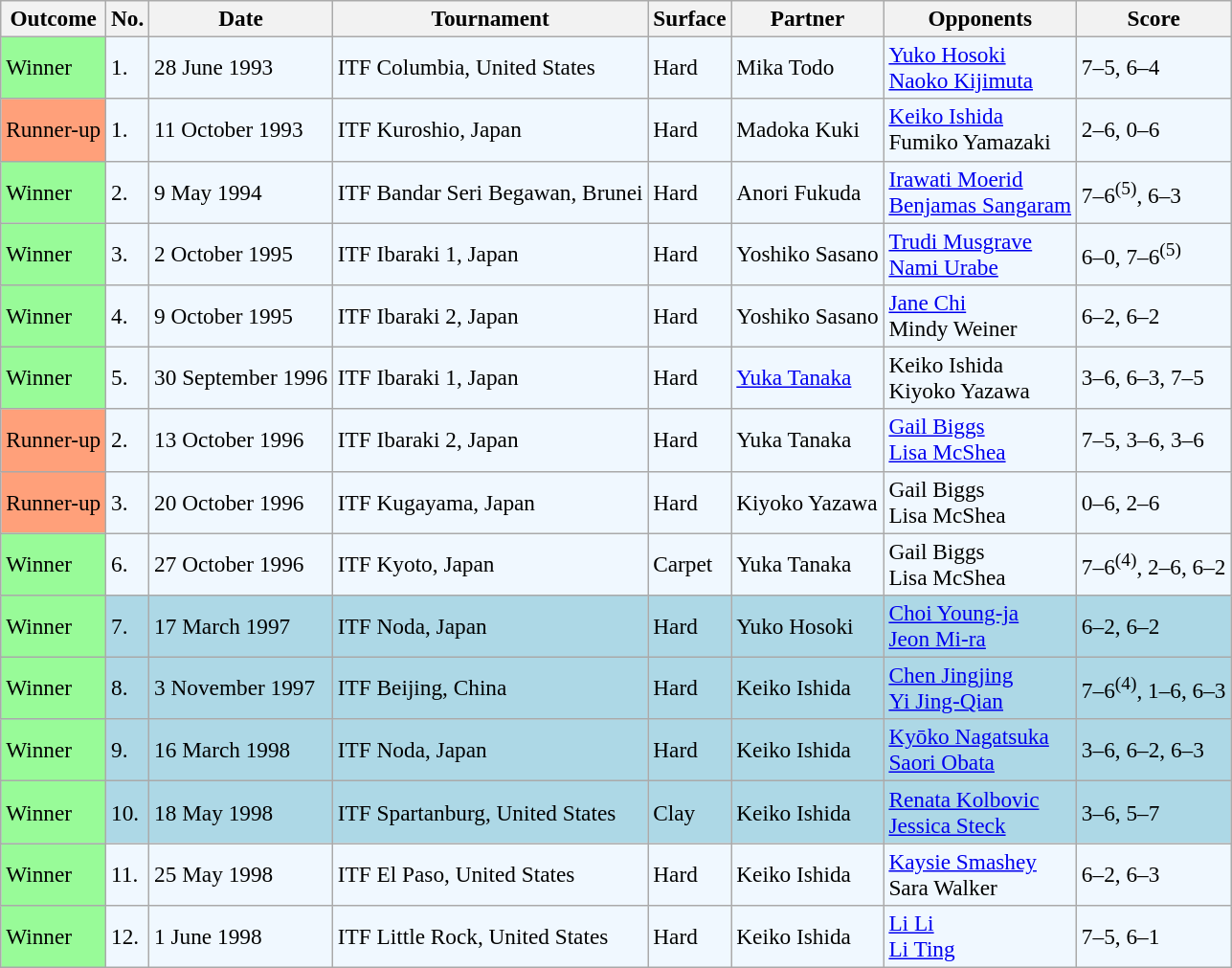<table class="sortable wikitable" style=font-size:97%>
<tr>
<th>Outcome</th>
<th>No.</th>
<th>Date</th>
<th>Tournament</th>
<th>Surface</th>
<th>Partner</th>
<th>Opponents</th>
<th>Score</th>
</tr>
<tr bgcolor="#f0f8ff">
<td bgcolor="98FB98">Winner</td>
<td>1.</td>
<td>28 June 1993</td>
<td>ITF Columbia, United States</td>
<td>Hard</td>
<td> Mika Todo</td>
<td> <a href='#'>Yuko Hosoki</a> <br>  <a href='#'>Naoko Kijimuta</a></td>
<td>7–5, 6–4</td>
</tr>
<tr bgcolor="#f0f8ff">
<td style="background:#ffa07a;">Runner-up</td>
<td>1.</td>
<td>11 October 1993</td>
<td>ITF Kuroshio, Japan</td>
<td>Hard</td>
<td> Madoka Kuki</td>
<td> <a href='#'>Keiko Ishida</a> <br>  Fumiko Yamazaki</td>
<td>2–6, 0–6</td>
</tr>
<tr bgcolor="#f0f8ff">
<td bgcolor="98FB98">Winner</td>
<td>2.</td>
<td>9 May 1994</td>
<td>ITF Bandar Seri Begawan, Brunei</td>
<td>Hard</td>
<td> Anori Fukuda</td>
<td> <a href='#'>Irawati Moerid</a> <br>  <a href='#'>Benjamas Sangaram</a></td>
<td>7–6<sup>(5)</sup>, 6–3</td>
</tr>
<tr bgcolor="#f0f8ff">
<td bgcolor="98FB98">Winner</td>
<td>3.</td>
<td>2 October 1995</td>
<td>ITF Ibaraki 1, Japan</td>
<td>Hard</td>
<td> Yoshiko Sasano</td>
<td> <a href='#'>Trudi Musgrave</a> <br>  <a href='#'>Nami Urabe</a></td>
<td>6–0, 7–6<sup>(5)</sup></td>
</tr>
<tr bgcolor="#f0f8ff">
<td bgcolor="98FB98">Winner</td>
<td>4.</td>
<td>9 October 1995</td>
<td>ITF Ibaraki 2, Japan</td>
<td>Hard</td>
<td> Yoshiko Sasano</td>
<td> <a href='#'>Jane Chi</a> <br>  Mindy Weiner</td>
<td>6–2, 6–2</td>
</tr>
<tr bgcolor="#f0f8ff">
<td bgcolor="98FB98">Winner</td>
<td>5.</td>
<td>30 September 1996</td>
<td>ITF Ibaraki 1, Japan</td>
<td>Hard</td>
<td> <a href='#'>Yuka Tanaka</a></td>
<td> Keiko Ishida <br>  Kiyoko Yazawa</td>
<td>3–6, 6–3, 7–5</td>
</tr>
<tr bgcolor="#f0f8ff">
<td style="background:#ffa07a;">Runner-up</td>
<td>2.</td>
<td>13 October 1996</td>
<td>ITF Ibaraki 2, Japan</td>
<td>Hard</td>
<td> Yuka Tanaka</td>
<td> <a href='#'>Gail Biggs</a> <br>  <a href='#'>Lisa McShea</a></td>
<td>7–5, 3–6, 3–6</td>
</tr>
<tr bgcolor="#f0f8ff">
<td style="background:#ffa07a;">Runner-up</td>
<td>3.</td>
<td>20 October 1996</td>
<td>ITF Kugayama, Japan</td>
<td>Hard</td>
<td> Kiyoko Yazawa</td>
<td> Gail Biggs <br>  Lisa McShea</td>
<td>0–6, 2–6</td>
</tr>
<tr bgcolor="#f0f8ff">
<td style="background:#98fb98;">Winner</td>
<td>6.</td>
<td>27 October 1996</td>
<td>ITF Kyoto, Japan</td>
<td>Carpet</td>
<td> Yuka Tanaka</td>
<td> Gail Biggs <br>  Lisa McShea</td>
<td>7–6<sup>(4)</sup>, 2–6, 6–2</td>
</tr>
<tr bgcolor=lightblue>
<td style="background:#98fb98;">Winner</td>
<td>7.</td>
<td>17 March 1997</td>
<td>ITF Noda, Japan</td>
<td>Hard</td>
<td> Yuko Hosoki</td>
<td> <a href='#'>Choi Young-ja</a> <br>  <a href='#'>Jeon Mi-ra</a></td>
<td>6–2, 6–2</td>
</tr>
<tr bgcolor=lightblue>
<td style="background:#98fb98;">Winner</td>
<td>8.</td>
<td>3 November 1997</td>
<td>ITF Beijing, China</td>
<td>Hard</td>
<td> Keiko Ishida</td>
<td> <a href='#'>Chen Jingjing</a> <br>  <a href='#'>Yi Jing-Qian</a></td>
<td>7–6<sup>(4)</sup>, 1–6, 6–3</td>
</tr>
<tr bgcolor=lightblue>
<td bgcolor="98FB98">Winner</td>
<td>9.</td>
<td>16 March 1998</td>
<td>ITF Noda, Japan</td>
<td>Hard</td>
<td> Keiko Ishida</td>
<td> <a href='#'>Kyōko Nagatsuka</a> <br>  <a href='#'>Saori Obata</a></td>
<td>3–6, 6–2, 6–3</td>
</tr>
<tr bgcolor=lightblue>
<td style="background:#98fb98;">Winner</td>
<td>10.</td>
<td>18 May 1998</td>
<td>ITF Spartanburg, United States</td>
<td>Clay</td>
<td> Keiko Ishida</td>
<td> <a href='#'>Renata Kolbovic</a> <br>  <a href='#'>Jessica Steck</a></td>
<td>3–6, 5–7</td>
</tr>
<tr bgcolor="#f0f8ff">
<td bgcolor="98FB98">Winner</td>
<td>11.</td>
<td>25 May 1998</td>
<td>ITF El Paso, United States</td>
<td>Hard</td>
<td> Keiko Ishida</td>
<td> <a href='#'>Kaysie Smashey</a> <br>  Sara Walker</td>
<td>6–2, 6–3</td>
</tr>
<tr bgcolor="#f0f8ff">
<td bgcolor="98FB98">Winner</td>
<td>12.</td>
<td>1 June 1998</td>
<td>ITF Little Rock, United States</td>
<td>Hard</td>
<td> Keiko Ishida</td>
<td> <a href='#'>Li Li</a> <br>  <a href='#'>Li Ting</a></td>
<td>7–5, 6–1</td>
</tr>
</table>
